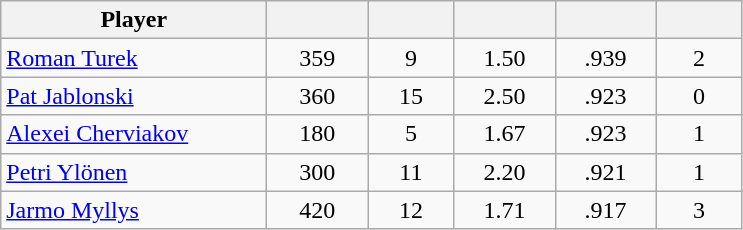<table class="wikitable sortable" style="text-align:center;">
<tr>
<th style="width:170px;">Player</th>
<th style="width:60px;"></th>
<th style="width:50px;"></th>
<th style="width:60px;"></th>
<th style="width:60px;"></th>
<th style="width:50px;"></th>
</tr>
<tr>
<td style="text-align:left;"> <a href='#'>Roman Turek</a></td>
<td>359</td>
<td>9</td>
<td>1.50</td>
<td>.939</td>
<td>2</td>
</tr>
<tr>
<td style="text-align:left;"> <a href='#'>Pat Jablonski</a></td>
<td>360</td>
<td>15</td>
<td>2.50</td>
<td>.923</td>
<td>0</td>
</tr>
<tr>
<td style="text-align:left;"> <a href='#'>Alexei Cherviakov</a></td>
<td>180</td>
<td>5</td>
<td>1.67</td>
<td>.923</td>
<td>1</td>
</tr>
<tr>
<td style="text-align:left;"> <a href='#'>Petri Ylönen</a></td>
<td>300</td>
<td>11</td>
<td>2.20</td>
<td>.921</td>
<td>1</td>
</tr>
<tr>
<td style="text-align:left;"> <a href='#'>Jarmo Myllys</a></td>
<td>420</td>
<td>12</td>
<td>1.71</td>
<td>.917</td>
<td>3</td>
</tr>
</table>
